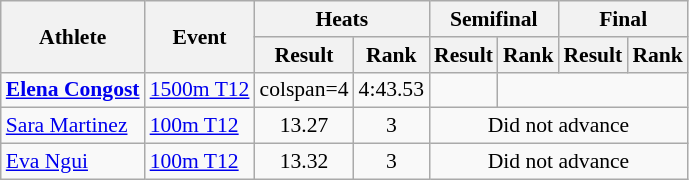<table class=wikitable style="font-size:90%">
<tr>
<th rowspan="2">Athlete</th>
<th rowspan="2">Event</th>
<th colspan="2">Heats</th>
<th colspan="2">Semifinal</th>
<th colspan="2">Final</th>
</tr>
<tr>
<th>Result</th>
<th>Rank</th>
<th>Result</th>
<th>Rank</th>
<th>Result</th>
<th>Rank</th>
</tr>
<tr align=center>
<td align=left><strong><a href='#'>Elena Congost</a></strong></td>
<td align=left><a href='#'>1500m T12</a></td>
<td>colspan=4 </td>
<td>4:43.53</td>
<td></td>
</tr>
<tr align=center>
<td align=left><a href='#'>Sara Martinez</a></td>
<td align=left><a href='#'>100m T12</a></td>
<td>13.27</td>
<td>3</td>
<td colspan=4>Did not advance</td>
</tr>
<tr align=center>
<td align=left><a href='#'>Eva Ngui</a></td>
<td align=left><a href='#'>100m T12</a></td>
<td>13.32</td>
<td>3</td>
<td colspan=4>Did not advance</td>
</tr>
</table>
